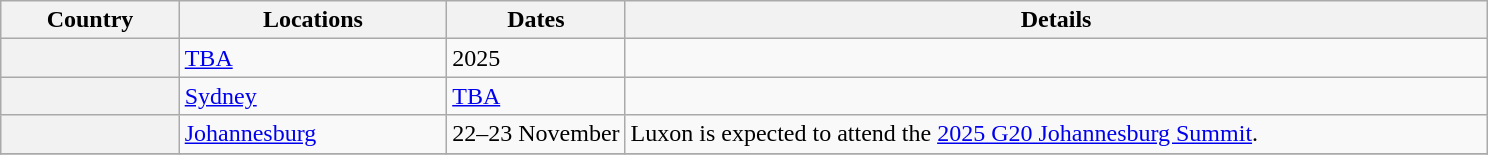<table class="wikitable sortable" border="1" style="margin: 1em auto 1em auto">
<tr>
<th scope="col" style="width: 12%;">Country</th>
<th scope="col" style="width: 18%;">Locations</th>
<th scope="col" style="width: 12%;">Dates</th>
<th scope="col" style="width: 58%;" class="unsortable">Details</th>
</tr>
<tr>
<th scope="row"></th>
<td><a href='#'>TBA</a></td>
<td>2025</td>
<td></td>
</tr>
<tr>
<th scope="row"></th>
<td><a href='#'>Sydney</a></td>
<td><a href='#'>TBA</a></td>
<td></td>
</tr>
<tr>
<th scope= row></th>
<td><a href='#'>Johannesburg</a></td>
<td>22–23 November</td>
<td>Luxon is expected to attend the <a href='#'>2025 G20 Johannesburg Summit</a>.</td>
</tr>
<tr>
</tr>
</table>
